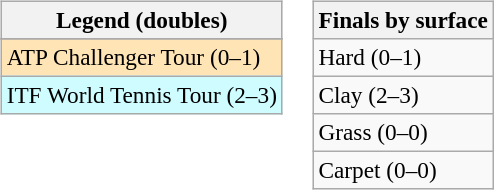<table>
<tr valign=top>
<td><br><table class=wikitable style=font-size:97%>
<tr>
<th>Legend (doubles)</th>
</tr>
<tr bgcolor=e5d1cb>
</tr>
<tr bgcolor=moccasin>
<td>ATP Challenger Tour (0–1)</td>
</tr>
<tr bgcolor=cffcff>
<td>ITF World Tennis Tour (2–3)</td>
</tr>
</table>
</td>
<td><br><table class=wikitable style=font-size:97%>
<tr>
<th>Finals by surface</th>
</tr>
<tr>
<td>Hard (0–1)</td>
</tr>
<tr>
<td>Clay (2–3)</td>
</tr>
<tr>
<td>Grass (0–0)</td>
</tr>
<tr>
<td>Carpet (0–0)</td>
</tr>
</table>
</td>
</tr>
</table>
